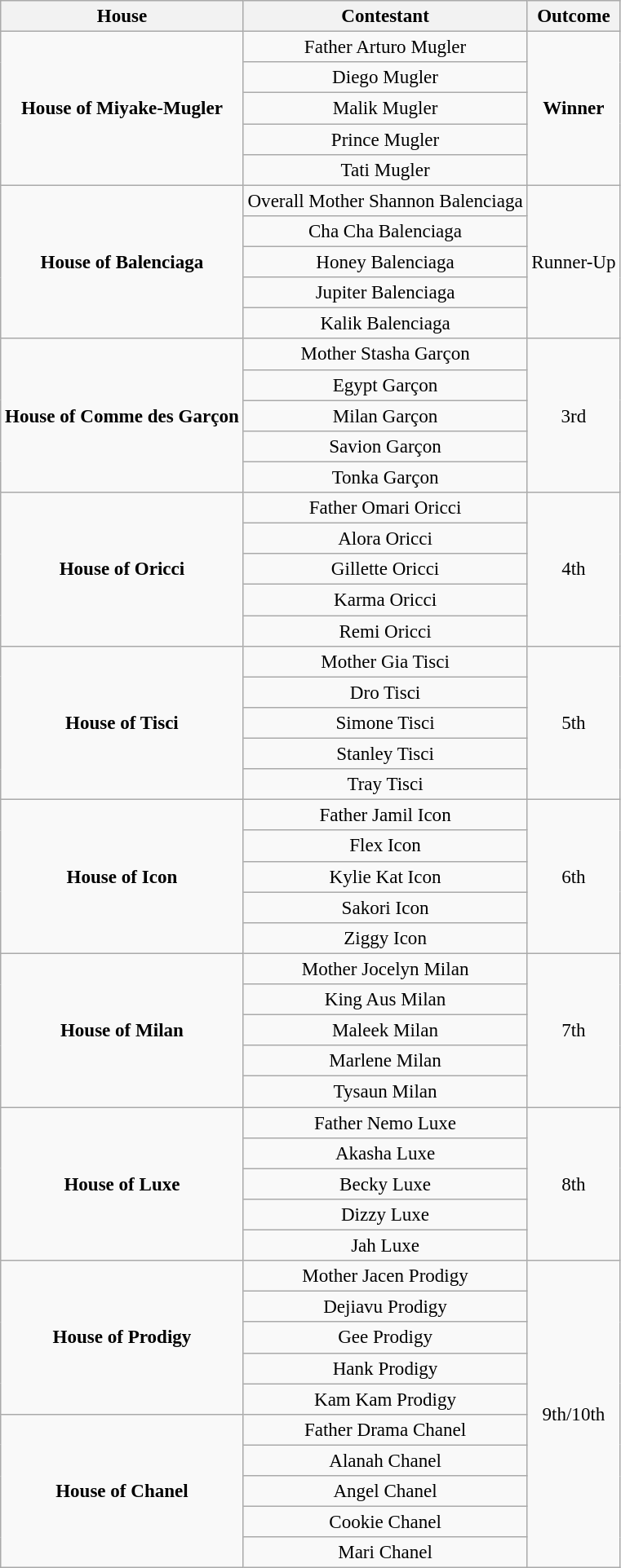<table class="wikitable sortable" border="2" style="text-align: center; font-size: 96%;">
<tr>
<th>House</th>
<th>Contestant</th>
<th>Outcome</th>
</tr>
<tr>
<td rowspan="5"><strong>House of Miyake-Mugler</strong></td>
<td>Father Arturo Mugler</td>
<td rowspan="5"><strong>Winner</strong></td>
</tr>
<tr>
<td>Diego Mugler</td>
</tr>
<tr>
<td>Malik Mugler</td>
</tr>
<tr>
<td>Prince Mugler</td>
</tr>
<tr>
<td>Tati Mugler</td>
</tr>
<tr>
<td rowspan="5"><strong>House of Balenciaga</strong></td>
<td>Overall Mother Shannon Balenciaga</td>
<td rowspan="5">Runner-Up</td>
</tr>
<tr>
<td>Cha Cha Balenciaga</td>
</tr>
<tr>
<td>Honey Balenciaga</td>
</tr>
<tr>
<td>Jupiter Balenciaga</td>
</tr>
<tr>
<td>Kalik Balenciaga</td>
</tr>
<tr>
<td rowspan="5"><strong>House of Comme des Garçon</strong></td>
<td>Mother Stasha Garçon</td>
<td rowspan="5">3rd</td>
</tr>
<tr>
<td>Egypt Garçon</td>
</tr>
<tr>
<td>Milan Garçon</td>
</tr>
<tr>
<td>Savion Garçon</td>
</tr>
<tr>
<td>Tonka Garçon</td>
</tr>
<tr>
<td rowspan="5"><strong>House of Oricci</strong></td>
<td>Father Omari Oricci</td>
<td rowspan="5">4th</td>
</tr>
<tr>
<td>Alora Oricci</td>
</tr>
<tr>
<td>Gillette Oricci</td>
</tr>
<tr>
<td>Karma Oricci</td>
</tr>
<tr>
<td>Remi Oricci</td>
</tr>
<tr>
<td rowspan="5"><strong>House of Tisci</strong></td>
<td>Mother Gia Tisci</td>
<td rowspan="5">5th</td>
</tr>
<tr>
<td>Dro Tisci</td>
</tr>
<tr>
<td>Simone Tisci</td>
</tr>
<tr>
<td>Stanley Tisci</td>
</tr>
<tr>
<td>Tray Tisci</td>
</tr>
<tr>
<td rowspan="5"><strong>House of Icon</strong></td>
<td>Father Jamil Icon</td>
<td rowspan="5">6th</td>
</tr>
<tr>
<td>Flex Icon</td>
</tr>
<tr>
<td>Kylie Kat Icon</td>
</tr>
<tr>
<td>Sakori Icon</td>
</tr>
<tr>
<td>Ziggy Icon</td>
</tr>
<tr>
<td rowspan="5"><strong>House of Milan</strong></td>
<td>Mother Jocelyn Milan</td>
<td rowspan="5">7th</td>
</tr>
<tr>
<td>King Aus Milan</td>
</tr>
<tr>
<td>Maleek Milan</td>
</tr>
<tr>
<td>Marlene Milan</td>
</tr>
<tr>
<td>Tysaun Milan</td>
</tr>
<tr>
<td rowspan="5"><strong>House of Luxe</strong></td>
<td>Father Nemo Luxe</td>
<td rowspan="5">8th</td>
</tr>
<tr>
<td>Akasha Luxe</td>
</tr>
<tr>
<td>Becky Luxe</td>
</tr>
<tr>
<td>Dizzy Luxe</td>
</tr>
<tr>
<td>Jah Luxe</td>
</tr>
<tr>
<td rowspan="5"><strong>House of Prodigy</strong></td>
<td>Mother Jacen Prodigy</td>
<td rowspan="10">9th/10th</td>
</tr>
<tr>
<td>Dejiavu Prodigy</td>
</tr>
<tr>
<td>Gee Prodigy</td>
</tr>
<tr>
<td>Hank Prodigy</td>
</tr>
<tr>
<td>Kam Kam Prodigy</td>
</tr>
<tr>
<td rowspan="5"><strong>House of Chanel</strong></td>
<td>Father Drama Chanel</td>
</tr>
<tr>
<td>Alanah Chanel</td>
</tr>
<tr>
<td>Angel Chanel</td>
</tr>
<tr>
<td>Cookie Chanel</td>
</tr>
<tr>
<td>Mari Chanel</td>
</tr>
</table>
